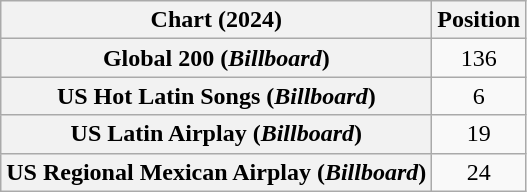<table class="wikitable sortable plainrowheaders" style="text-align:center">
<tr>
<th scope="col">Chart (2024)</th>
<th scope="col">Position</th>
</tr>
<tr>
<th scope="row">Global 200 (<em>Billboard</em>)</th>
<td>136</td>
</tr>
<tr>
<th scope="row">US Hot Latin Songs (<em>Billboard</em>)</th>
<td>6</td>
</tr>
<tr>
<th scope="row">US Latin Airplay (<em>Billboard</em>)</th>
<td>19</td>
</tr>
<tr>
<th scope="row">US Regional Mexican Airplay (<em>Billboard</em>)</th>
<td>24</td>
</tr>
</table>
